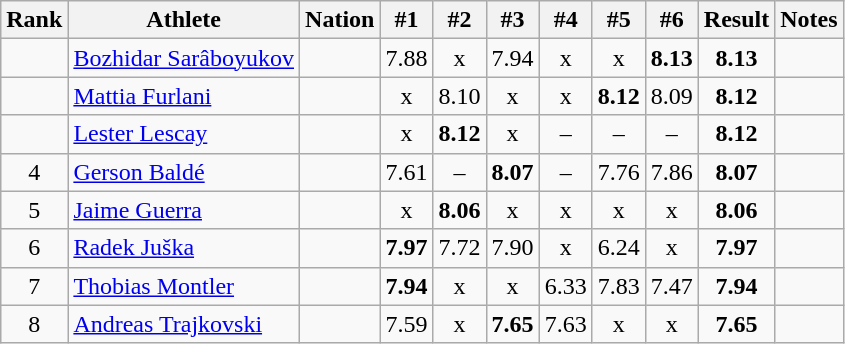<table class="wikitable sortable" style="text-align:center">
<tr>
<th scope="col">Rank</th>
<th scope="col">Athlete</th>
<th scope="col">Nation</th>
<th>#1</th>
<th>#2</th>
<th>#3</th>
<th>#4</th>
<th>#5</th>
<th>#6</th>
<th scope="col">Result</th>
<th scope="col">Notes</th>
</tr>
<tr>
<td></td>
<td align="left"><a href='#'>Bozhidar Sarâboyukov</a></td>
<td align="left"></td>
<td>7.88</td>
<td>x</td>
<td>7.94</td>
<td>x</td>
<td>x</td>
<td><strong>8.13</strong></td>
<td><strong>8.13</strong></td>
<td></td>
</tr>
<tr>
<td></td>
<td align="left"><a href='#'>Mattia Furlani</a></td>
<td align="left"></td>
<td>x</td>
<td>8.10</td>
<td>x</td>
<td>x</td>
<td><strong>8.12</strong></td>
<td>8.09</td>
<td><strong>8.12</strong></td>
<td></td>
</tr>
<tr>
<td></td>
<td align="left"><a href='#'>Lester Lescay</a></td>
<td align="left"></td>
<td>x</td>
<td><strong>8.12</strong></td>
<td>x</td>
<td>–</td>
<td>–</td>
<td>–</td>
<td><strong>8.12</strong></td>
<td></td>
</tr>
<tr>
<td>4</td>
<td align="left"><a href='#'>Gerson Baldé</a></td>
<td align="left"></td>
<td>7.61</td>
<td>–</td>
<td><strong>8.07</strong></td>
<td>–</td>
<td>7.76</td>
<td>7.86</td>
<td><strong>8.07</strong></td>
<td></td>
</tr>
<tr>
<td>5</td>
<td align="left"><a href='#'>Jaime Guerra</a></td>
<td align="left"></td>
<td>x</td>
<td><strong>8.06</strong></td>
<td>x</td>
<td>x</td>
<td>x</td>
<td>x</td>
<td><strong>8.06</strong></td>
<td></td>
</tr>
<tr>
<td>6</td>
<td align="left"><a href='#'>Radek Juška</a></td>
<td align="left"></td>
<td><strong>7.97</strong></td>
<td>7.72</td>
<td>7.90</td>
<td>x</td>
<td>6.24</td>
<td>x</td>
<td><strong>7.97</strong></td>
<td></td>
</tr>
<tr>
<td>7</td>
<td align="left"><a href='#'>Thobias Montler</a></td>
<td align="left"></td>
<td><strong>7.94</strong></td>
<td>x</td>
<td>x</td>
<td>6.33</td>
<td>7.83</td>
<td>7.47</td>
<td><strong>7.94</strong></td>
<td></td>
</tr>
<tr>
<td>8</td>
<td align="left"><a href='#'>Andreas Trajkovski</a></td>
<td align="left"></td>
<td>7.59</td>
<td>x</td>
<td><strong>7.65</strong></td>
<td>7.63</td>
<td>x</td>
<td>x</td>
<td><strong>7.65</strong></td>
<td></td>
</tr>
</table>
